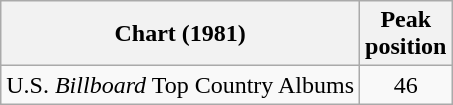<table class="wikitable">
<tr>
<th>Chart (1981)</th>
<th>Peak<br>position</th>
</tr>
<tr>
<td>U.S. <em>Billboard</em> Top Country Albums</td>
<td align="center">46</td>
</tr>
</table>
